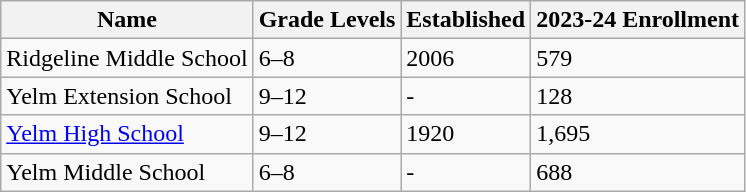<table class="wikitable">
<tr>
<th>Name</th>
<th>Grade Levels</th>
<th>Established</th>
<th>2023-24 Enrollment</th>
</tr>
<tr>
<td>Ridgeline Middle School</td>
<td>6–8</td>
<td>2006</td>
<td>579 </td>
</tr>
<tr>
<td>Yelm Extension School</td>
<td>9–12</td>
<td>-</td>
<td>128 </td>
</tr>
<tr>
<td><a href='#'>Yelm High School</a></td>
<td>9–12</td>
<td>1920</td>
<td>1,695 </td>
</tr>
<tr>
<td>Yelm Middle School</td>
<td>6–8</td>
<td>-</td>
<td>688 </td>
</tr>
</table>
